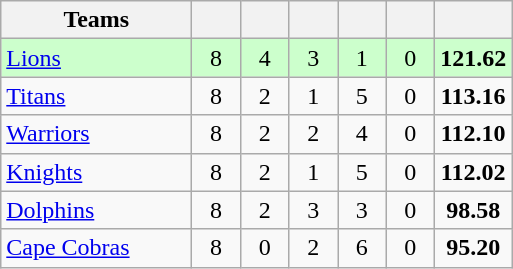<table class="wikitable" style="text-align:center">
<tr>
<th style="width:120px">Teams</th>
<th style="width:25px"></th>
<th style="width:25px"></th>
<th style="width:25px"></th>
<th style="width:25px"></th>
<th style="width:25px"></th>
<th style="width:25px"></th>
</tr>
<tr style="background:#cfc">
<td style="text-align:left"><a href='#'>Lions</a></td>
<td>8</td>
<td>4</td>
<td>3</td>
<td>1</td>
<td>0</td>
<td><strong>121.62</strong></td>
</tr>
<tr>
<td style="text-align:left"><a href='#'>Titans</a></td>
<td>8</td>
<td>2</td>
<td>1</td>
<td>5</td>
<td>0</td>
<td><strong>113.16</strong></td>
</tr>
<tr>
<td style="text-align:left"><a href='#'>Warriors</a></td>
<td>8</td>
<td>2</td>
<td>2</td>
<td>4</td>
<td>0</td>
<td><strong>112.10</strong></td>
</tr>
<tr>
<td style="text-align:left"><a href='#'>Knights</a></td>
<td>8</td>
<td>2</td>
<td>1</td>
<td>5</td>
<td>0</td>
<td><strong>112.02</strong></td>
</tr>
<tr>
<td style="text-align:left"><a href='#'>Dolphins</a></td>
<td>8</td>
<td>2</td>
<td>3</td>
<td>3</td>
<td>0</td>
<td><strong>98.58</strong></td>
</tr>
<tr>
<td style="text-align:left"><a href='#'>Cape Cobras</a></td>
<td>8</td>
<td>0</td>
<td>2</td>
<td>6</td>
<td>0</td>
<td><strong>95.20</strong></td>
</tr>
</table>
